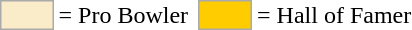<table>
<tr>
<td style="background-color:#faecc8; border:1px solid #aaaaaa; width:2em;"></td>
<td>= Pro Bowler </td>
<td></td>
<td style="background-color:#FFCC00; border:1px solid #aaaaaa; width:2em;"></td>
<td>= Hall of Famer</td>
</tr>
</table>
